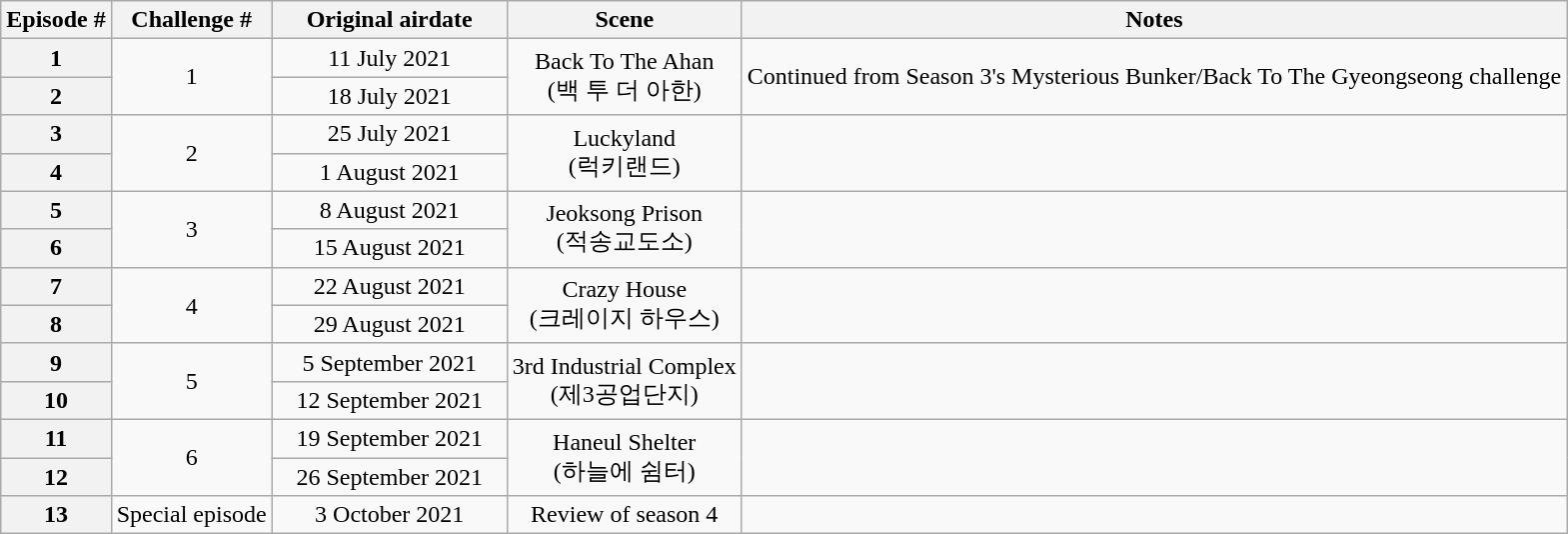<table class=wikitable style=text-align:center>
<tr>
<th>Episode #</th>
<th>Challenge #</th>
<th style=width:15%>Original airdate</th>
<th>Scene</th>
<th>Notes</th>
</tr>
<tr>
<th>1</th>
<td rowspan=2>1</td>
<td>11 July 2021</td>
<td rowspan=2>Back To The Ahan<br>(백 투 더 아한)</td>
<td rowspan=2>Continued from Season 3's Mysterious Bunker/Back To The Gyeongseong challenge</td>
</tr>
<tr>
<th>2</th>
<td>18 July 2021</td>
</tr>
<tr>
<th>3</th>
<td rowspan=2>2</td>
<td>25 July 2021</td>
<td rowspan=2>Luckyland<br>(럭키랜드)</td>
<td rowspan=2></td>
</tr>
<tr>
<th>4</th>
<td>1 August 2021</td>
</tr>
<tr>
<th>5</th>
<td rowspan=2>3</td>
<td>8 August 2021</td>
<td rowspan=2>Jeoksong Prison<br>(적송교도소)</td>
<td rowspan=2></td>
</tr>
<tr>
<th>6</th>
<td>15 August 2021</td>
</tr>
<tr>
<th>7</th>
<td rowspan=2>4</td>
<td>22 August 2021</td>
<td rowspan=2>Crazy House<br>(크레이지 하우스)</td>
<td rowspan=2></td>
</tr>
<tr>
<th>8</th>
<td>29 August 2021</td>
</tr>
<tr>
<th>9</th>
<td rowspan=2>5</td>
<td>5 September 2021</td>
<td rowspan=2>3rd Industrial Complex<br>(제3공업단지)</td>
<td rowspan=2></td>
</tr>
<tr>
<th>10</th>
<td>12 September 2021</td>
</tr>
<tr>
<th>11</th>
<td rowspan=2>6</td>
<td>19 September 2021</td>
<td rowspan=2>Haneul Shelter<br>(하늘에 쉼터)</td>
<td rowspan=2></td>
</tr>
<tr>
<th>12</th>
<td>26 September 2021</td>
</tr>
<tr>
<th>13</th>
<td>Special episode</td>
<td>3 October 2021</td>
<td>Review of season 4</td>
</tr>
</table>
